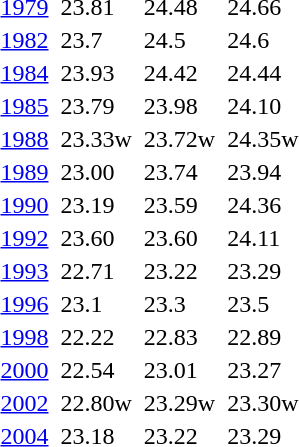<table>
<tr valign="top">
<td><a href='#'>1979</a><br></td>
<td></td>
<td>23.81</td>
<td></td>
<td>24.48</td>
<td></td>
<td>24.66</td>
</tr>
<tr valign="top">
<td><a href='#'>1982</a><br></td>
<td></td>
<td>23.7</td>
<td></td>
<td>24.5</td>
<td></td>
<td>24.6</td>
</tr>
<tr valign="top">
<td><a href='#'>1984</a><br></td>
<td></td>
<td>23.93</td>
<td></td>
<td>24.42</td>
<td></td>
<td>24.44</td>
</tr>
<tr valign="top">
<td><a href='#'>1985</a><br></td>
<td></td>
<td>23.79</td>
<td></td>
<td>23.98</td>
<td></td>
<td>24.10</td>
</tr>
<tr valign="top">
<td><a href='#'>1988</a><br></td>
<td></td>
<td>23.33w</td>
<td></td>
<td>23.72w</td>
<td></td>
<td>24.35w</td>
</tr>
<tr valign="top">
<td><a href='#'>1989</a><br></td>
<td></td>
<td>23.00</td>
<td></td>
<td>23.74</td>
<td></td>
<td>23.94</td>
</tr>
<tr valign="top">
<td><a href='#'>1990</a><br></td>
<td></td>
<td>23.19</td>
<td></td>
<td>23.59</td>
<td></td>
<td>24.36</td>
</tr>
<tr valign="top">
<td><a href='#'>1992</a><br></td>
<td></td>
<td>23.60</td>
<td></td>
<td>23.60</td>
<td></td>
<td>24.11</td>
</tr>
<tr valign="top">
<td><a href='#'>1993</a><br></td>
<td></td>
<td>22.71</td>
<td></td>
<td>23.22</td>
<td></td>
<td>23.29</td>
</tr>
<tr valign="top">
<td><a href='#'>1996</a><br></td>
<td></td>
<td>23.1</td>
<td></td>
<td>23.3</td>
<td></td>
<td>23.5</td>
</tr>
<tr valign="top">
<td><a href='#'>1998</a><br></td>
<td></td>
<td>22.22</td>
<td></td>
<td>22.83</td>
<td></td>
<td>22.89</td>
</tr>
<tr valign="top">
<td><a href='#'>2000</a><br></td>
<td></td>
<td>22.54</td>
<td></td>
<td>23.01</td>
<td></td>
<td>23.27</td>
</tr>
<tr valign="top">
<td><a href='#'>2002</a><br></td>
<td></td>
<td>22.80w</td>
<td></td>
<td>23.29w</td>
<td></td>
<td>23.30w</td>
</tr>
<tr valign="top">
<td><a href='#'>2004</a><br></td>
<td></td>
<td>23.18</td>
<td></td>
<td>23.22</td>
<td></td>
<td>23.29</td>
</tr>
</table>
